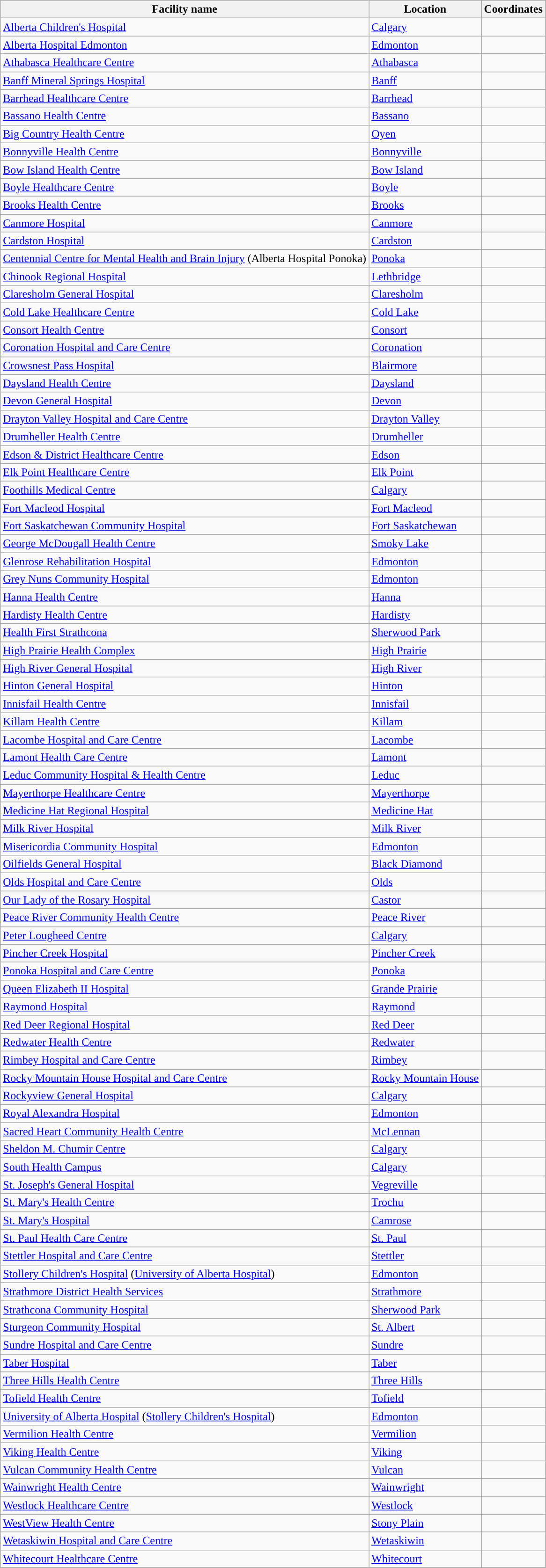<table class="wikitable sortable sticky-header">
<tr>
<th>Facility name</th>
<th>Location</th>
<th>Coordinates</th>
</tr>
<tr>
<td><a href='#'>Alberta Children's Hospital</a></td>
<td><a href='#'>Calgary</a></td>
<td></td>
</tr>
<tr>
<td><a href='#'>Alberta Hospital Edmonton</a></td>
<td><a href='#'>Edmonton</a></td>
<td></td>
</tr>
<tr>
<td><a href='#'>Athabasca Healthcare Centre</a></td>
<td><a href='#'>Athabasca</a></td>
<td></td>
</tr>
<tr>
<td><a href='#'>Banff Mineral Springs Hospital</a></td>
<td><a href='#'>Banff</a></td>
<td></td>
</tr>
<tr>
<td><a href='#'>Barrhead Healthcare Centre</a></td>
<td><a href='#'>Barrhead</a></td>
<td></td>
</tr>
<tr>
<td><a href='#'>Bassano Health Centre</a></td>
<td><a href='#'>Bassano</a></td>
<td></td>
</tr>
<tr>
<td><a href='#'>Big Country Health Centre</a></td>
<td><a href='#'>Oyen</a></td>
<td></td>
</tr>
<tr>
<td><a href='#'>Bonnyville Health Centre</a></td>
<td><a href='#'>Bonnyville</a></td>
<td></td>
</tr>
<tr>
<td><a href='#'>Bow Island Health Centre</a></td>
<td><a href='#'>Bow Island</a></td>
<td></td>
</tr>
<tr>
<td><a href='#'>Boyle Healthcare Centre</a></td>
<td><a href='#'>Boyle</a></td>
<td></td>
</tr>
<tr>
<td><a href='#'>Brooks Health Centre</a></td>
<td><a href='#'>Brooks</a></td>
<td></td>
</tr>
<tr>
<td><a href='#'>Canmore Hospital</a></td>
<td><a href='#'>Canmore</a></td>
<td></td>
</tr>
<tr>
<td><a href='#'>Cardston Hospital</a></td>
<td><a href='#'>Cardston</a></td>
<td></td>
</tr>
<tr>
<td><a href='#'>Centennial Centre for Mental Health and Brain Injury</a> (Alberta Hospital Ponoka)</td>
<td><a href='#'>Ponoka</a></td>
<td></td>
</tr>
<tr>
<td><a href='#'>Chinook Regional Hospital</a></td>
<td><a href='#'>Lethbridge</a></td>
<td></td>
</tr>
<tr>
<td><a href='#'>Claresholm General Hospital</a></td>
<td><a href='#'>Claresholm</a></td>
<td></td>
</tr>
<tr>
<td><a href='#'>Cold Lake Healthcare Centre</a></td>
<td><a href='#'>Cold Lake</a></td>
<td></td>
</tr>
<tr>
<td><a href='#'>Consort Health Centre</a></td>
<td><a href='#'>Consort</a></td>
<td></td>
</tr>
<tr>
<td><a href='#'>Coronation Hospital and Care Centre</a></td>
<td><a href='#'>Coronation</a></td>
<td></td>
</tr>
<tr>
<td><a href='#'>Crowsnest Pass Hospital</a></td>
<td><a href='#'>Blairmore</a></td>
<td></td>
</tr>
<tr>
<td><a href='#'>Daysland Health Centre</a></td>
<td><a href='#'>Daysland</a></td>
<td></td>
</tr>
<tr>
<td><a href='#'>Devon General Hospital</a></td>
<td><a href='#'>Devon</a></td>
<td></td>
</tr>
<tr>
<td><a href='#'>Drayton Valley Hospital and Care Centre</a></td>
<td><a href='#'>Drayton Valley</a></td>
<td></td>
</tr>
<tr>
<td><a href='#'>Drumheller Health Centre</a></td>
<td><a href='#'>Drumheller</a></td>
<td></td>
</tr>
<tr>
<td><a href='#'>Edson & District Healthcare Centre</a></td>
<td><a href='#'>Edson</a></td>
<td></td>
</tr>
<tr>
<td><a href='#'>Elk Point Healthcare Centre</a></td>
<td><a href='#'>Elk Point</a></td>
<td></td>
</tr>
<tr>
<td><a href='#'>Foothills Medical Centre</a></td>
<td><a href='#'>Calgary</a></td>
<td></td>
</tr>
<tr>
<td><a href='#'>Fort Macleod Hospital</a></td>
<td><a href='#'>Fort Macleod</a></td>
<td></td>
</tr>
<tr>
<td><a href='#'>Fort Saskatchewan Community Hospital</a></td>
<td><a href='#'>Fort Saskatchewan</a></td>
<td></td>
</tr>
<tr>
<td><a href='#'>George McDougall Health Centre</a></td>
<td><a href='#'>Smoky Lake</a></td>
<td></td>
</tr>
<tr>
<td><a href='#'>Glenrose Rehabilitation Hospital</a></td>
<td><a href='#'>Edmonton</a></td>
<td></td>
</tr>
<tr>
<td><a href='#'>Grey Nuns Community Hospital</a></td>
<td><a href='#'>Edmonton</a></td>
<td></td>
</tr>
<tr>
<td><a href='#'>Hanna Health Centre</a></td>
<td><a href='#'>Hanna</a></td>
<td></td>
</tr>
<tr>
<td><a href='#'>Hardisty Health Centre</a></td>
<td><a href='#'>Hardisty</a></td>
<td></td>
</tr>
<tr>
<td><a href='#'>Health First Strathcona</a></td>
<td><a href='#'>Sherwood Park</a></td>
<td></td>
</tr>
<tr>
<td><a href='#'>High Prairie Health Complex</a></td>
<td><a href='#'>High Prairie</a></td>
<td></td>
</tr>
<tr>
<td><a href='#'>High River General Hospital</a></td>
<td><a href='#'>High River</a></td>
<td></td>
</tr>
<tr>
<td><a href='#'>Hinton General Hospital</a></td>
<td><a href='#'>Hinton</a></td>
<td></td>
</tr>
<tr>
<td><a href='#'>Innisfail Health Centre</a></td>
<td><a href='#'>Innisfail</a></td>
<td></td>
</tr>
<tr>
<td><a href='#'>Killam Health Centre</a></td>
<td><a href='#'>Killam</a></td>
<td></td>
</tr>
<tr>
<td><a href='#'>Lacombe Hospital and Care Centre</a></td>
<td><a href='#'>Lacombe</a></td>
<td></td>
</tr>
<tr>
<td><a href='#'>Lamont Health Care Centre</a></td>
<td><a href='#'>Lamont</a></td>
<td></td>
</tr>
<tr>
<td><a href='#'>Leduc Community Hospital & Health Centre</a></td>
<td><a href='#'>Leduc</a></td>
<td></td>
</tr>
<tr>
<td><a href='#'>Mayerthorpe Healthcare Centre</a></td>
<td><a href='#'>Mayerthorpe</a></td>
<td></td>
</tr>
<tr>
<td><a href='#'>Medicine Hat Regional Hospital</a></td>
<td><a href='#'>Medicine Hat</a></td>
<td></td>
</tr>
<tr>
<td><a href='#'>Milk River Hospital</a></td>
<td><a href='#'>Milk River</a></td>
<td></td>
</tr>
<tr>
<td><a href='#'>Misericordia Community Hospital</a></td>
<td><a href='#'>Edmonton</a></td>
<td></td>
</tr>
<tr>
<td><a href='#'>Oilfields General Hospital</a></td>
<td><a href='#'>Black Diamond</a></td>
<td></td>
</tr>
<tr>
<td><a href='#'>Olds Hospital and Care Centre</a></td>
<td><a href='#'>Olds</a></td>
<td></td>
</tr>
<tr>
<td><a href='#'>Our Lady of the Rosary Hospital</a></td>
<td><a href='#'>Castor</a></td>
<td></td>
</tr>
<tr>
<td><a href='#'>Peace River Community Health Centre</a></td>
<td><a href='#'>Peace River</a></td>
<td></td>
</tr>
<tr>
<td><a href='#'>Peter Lougheed Centre</a></td>
<td><a href='#'>Calgary</a></td>
<td></td>
</tr>
<tr>
<td><a href='#'>Pincher Creek Hospital</a></td>
<td><a href='#'>Pincher Creek</a></td>
<td></td>
</tr>
<tr>
<td><a href='#'>Ponoka Hospital and Care Centre</a></td>
<td><a href='#'>Ponoka</a></td>
<td></td>
</tr>
<tr>
<td><a href='#'>Queen Elizabeth II Hospital</a></td>
<td><a href='#'>Grande Prairie</a></td>
<td></td>
</tr>
<tr>
<td><a href='#'>Raymond Hospital</a></td>
<td><a href='#'>Raymond</a></td>
<td></td>
</tr>
<tr>
<td><a href='#'>Red Deer Regional Hospital</a></td>
<td><a href='#'>Red Deer</a></td>
<td></td>
</tr>
<tr>
<td><a href='#'>Redwater Health Centre</a></td>
<td><a href='#'>Redwater</a></td>
<td><br></td>
</tr>
<tr>
<td><a href='#'>Rimbey Hospital and Care Centre</a></td>
<td><a href='#'>Rimbey</a></td>
<td></td>
</tr>
<tr>
<td><a href='#'>Rocky Mountain House Hospital and Care Centre</a></td>
<td><a href='#'>Rocky Mountain House</a></td>
<td></td>
</tr>
<tr>
<td><a href='#'>Rockyview General Hospital</a></td>
<td><a href='#'>Calgary</a></td>
<td></td>
</tr>
<tr>
<td><a href='#'>Royal Alexandra Hospital</a></td>
<td><a href='#'>Edmonton</a></td>
<td></td>
</tr>
<tr>
<td><a href='#'>Sacred Heart Community Health Centre</a></td>
<td><a href='#'>McLennan</a></td>
<td></td>
</tr>
<tr>
<td><a href='#'>Sheldon M. Chumir Centre</a></td>
<td><a href='#'>Calgary</a></td>
<td></td>
</tr>
<tr>
<td><a href='#'>South Health Campus</a></td>
<td><a href='#'>Calgary</a></td>
<td></td>
</tr>
<tr>
<td><a href='#'>St. Joseph's General Hospital</a></td>
<td><a href='#'>Vegreville</a></td>
<td></td>
</tr>
<tr>
<td><a href='#'>St. Mary's Health Centre</a></td>
<td><a href='#'>Trochu</a></td>
<td></td>
</tr>
<tr>
<td><a href='#'>St. Mary's Hospital</a></td>
<td><a href='#'>Camrose</a></td>
<td></td>
</tr>
<tr>
<td><a href='#'>St. Paul Health Care Centre</a></td>
<td><a href='#'>St. Paul</a></td>
<td></td>
</tr>
<tr>
<td><a href='#'>Stettler Hospital and Care Centre</a></td>
<td><a href='#'>Stettler</a></td>
<td></td>
</tr>
<tr>
<td><a href='#'>Stollery Children's Hospital</a> (<a href='#'>University of Alberta Hospital</a>)</td>
<td><a href='#'>Edmonton</a></td>
<td></td>
</tr>
<tr>
<td><a href='#'>Strathmore District Health Services</a></td>
<td><a href='#'>Strathmore</a></td>
<td></td>
</tr>
<tr>
<td><a href='#'>Strathcona Community Hospital</a></td>
<td><a href='#'>Sherwood Park</a></td>
<td></td>
</tr>
<tr>
<td><a href='#'>Sturgeon Community Hospital</a></td>
<td><a href='#'>St. Albert</a></td>
<td></td>
</tr>
<tr>
<td><a href='#'>Sundre Hospital and Care Centre</a></td>
<td><a href='#'>Sundre</a></td>
<td></td>
</tr>
<tr>
<td><a href='#'>Taber Hospital</a></td>
<td><a href='#'>Taber</a></td>
<td></td>
</tr>
<tr>
<td><a href='#'>Three Hills Health Centre</a></td>
<td><a href='#'>Three Hills</a></td>
<td></td>
</tr>
<tr>
<td><a href='#'>Tofield Health Centre</a></td>
<td><a href='#'>Tofield</a></td>
<td></td>
</tr>
<tr>
<td><a href='#'>University of Alberta Hospital</a> (<a href='#'>Stollery Children's Hospital</a>)</td>
<td><a href='#'>Edmonton</a></td>
<td></td>
</tr>
<tr>
<td><a href='#'>Vermilion Health Centre</a></td>
<td><a href='#'>Vermilion</a></td>
<td></td>
</tr>
<tr>
<td><a href='#'>Viking Health Centre</a></td>
<td><a href='#'>Viking</a></td>
<td></td>
</tr>
<tr>
<td><a href='#'>Vulcan Community Health Centre</a></td>
<td><a href='#'>Vulcan</a></td>
<td></td>
</tr>
<tr>
<td><a href='#'>Wainwright Health Centre</a></td>
<td><a href='#'>Wainwright</a></td>
<td></td>
</tr>
<tr>
<td><a href='#'>Westlock Healthcare Centre</a></td>
<td><a href='#'>Westlock</a></td>
<td></td>
</tr>
<tr>
<td><a href='#'>WestView Health Centre</a></td>
<td><a href='#'>Stony Plain</a></td>
<td></td>
</tr>
<tr>
<td><a href='#'>Wetaskiwin Hospital and Care Centre</a></td>
<td><a href='#'>Wetaskiwin</a></td>
<td></td>
</tr>
<tr>
<td><a href='#'>Whitecourt Healthcare Centre</a></td>
<td><a href='#'>Whitecourt</a></td>
<td></td>
</tr>
<tr>
</tr>
</table>
